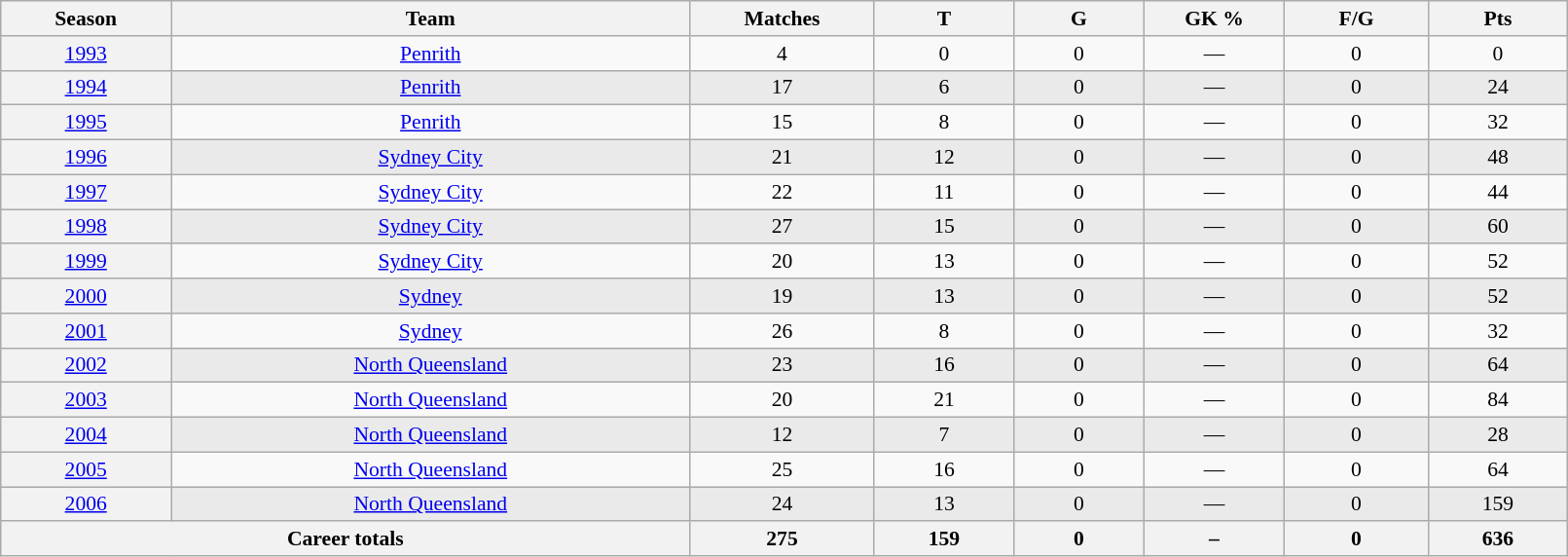<table class="wikitable sortable"  style="font-size:90%; text-align:center; width:85%;">
<tr>
<th width=2%>Season</th>
<th width=8%>Team</th>
<th width=2%>Matches</th>
<th width=2%>T</th>
<th width=2%>G</th>
<th width=2%>GK %</th>
<th width=2%>F/G</th>
<th width=2%>Pts</th>
</tr>
<tr>
<th scope="row" style="text-align:center; font-weight:normal"><a href='#'>1993</a></th>
<td style="text-align:center;"> <a href='#'>Penrith</a></td>
<td>4</td>
<td>0</td>
<td>0</td>
<td>—</td>
<td>0</td>
<td>0</td>
</tr>
<tr style="background-color: #EAEAEA">
<th scope="row" style="text-align:center; font-weight:normal"><a href='#'>1994</a></th>
<td style="text-align:center;"> <a href='#'>Penrith</a></td>
<td>17</td>
<td>6</td>
<td>0</td>
<td>—</td>
<td>0</td>
<td>24</td>
</tr>
<tr>
<th scope="row" style="text-align:center; font-weight:normal"><a href='#'>1995</a></th>
<td style="text-align:center;"> <a href='#'>Penrith</a></td>
<td>15</td>
<td>8</td>
<td>0</td>
<td>—</td>
<td>0</td>
<td>32</td>
</tr>
<tr style="background-color: #EAEAEA">
<th scope="row" style="text-align:center; font-weight:normal"><a href='#'>1996</a></th>
<td style="text-align:center;"> <a href='#'>Sydney City</a></td>
<td>21</td>
<td>12</td>
<td>0</td>
<td>—</td>
<td>0</td>
<td>48</td>
</tr>
<tr>
<th scope="row" style="text-align:center; font-weight:normal"><a href='#'>1997</a></th>
<td style="text-align:center;"> <a href='#'>Sydney City</a></td>
<td>22</td>
<td>11</td>
<td>0</td>
<td>—</td>
<td>0</td>
<td>44</td>
</tr>
<tr style="background-color: #EAEAEA">
<th scope="row" style="text-align:center; font-weight:normal"><a href='#'>1998</a></th>
<td style="text-align:center;"> <a href='#'>Sydney City</a></td>
<td>27</td>
<td>15</td>
<td>0</td>
<td>—</td>
<td>0</td>
<td>60</td>
</tr>
<tr>
<th scope="row" style="text-align:center; font-weight:normal"><a href='#'>1999</a></th>
<td style="text-align:center;"> <a href='#'>Sydney City</a></td>
<td>20</td>
<td>13</td>
<td>0</td>
<td>—</td>
<td>0</td>
<td>52</td>
</tr>
<tr style="background-color: #EAEAEA">
<th scope="row" style="text-align:center; font-weight:normal"><a href='#'>2000</a></th>
<td style="text-align:center;"> <a href='#'>Sydney</a></td>
<td>19</td>
<td>13</td>
<td>0</td>
<td>—</td>
<td>0</td>
<td>52</td>
</tr>
<tr>
<th scope="row" style="text-align:center; font-weight:normal"><a href='#'>2001</a></th>
<td style="text-align:center;"> <a href='#'>Sydney</a></td>
<td>26</td>
<td>8</td>
<td>0</td>
<td>—</td>
<td>0</td>
<td>32</td>
</tr>
<tr style="background-color: #EAEAEA">
<th scope="row" style="text-align:center; font-weight:normal"><a href='#'>2002</a></th>
<td style="text-align:center;"> <a href='#'>North Queensland</a></td>
<td>23</td>
<td>16</td>
<td>0</td>
<td>—</td>
<td>0</td>
<td>64</td>
</tr>
<tr>
<th scope="row" style="text-align:center; font-weight:normal"><a href='#'>2003</a></th>
<td style="text-align:center;"> <a href='#'>North Queensland</a></td>
<td>20</td>
<td>21</td>
<td>0</td>
<td>—</td>
<td>0</td>
<td>84</td>
</tr>
<tr style="background-color: #EAEAEA">
<th scope="row" style="text-align:center; font-weight:normal"><a href='#'>2004</a></th>
<td style="text-align:center;"> <a href='#'>North Queensland</a></td>
<td>12</td>
<td>7</td>
<td>0</td>
<td>—</td>
<td>0</td>
<td>28</td>
</tr>
<tr>
<th scope="row" style="text-align:center; font-weight:normal"><a href='#'>2005</a></th>
<td style="text-align:center;"> <a href='#'>North Queensland</a></td>
<td>25</td>
<td>16</td>
<td>0</td>
<td>—</td>
<td>0</td>
<td>64</td>
</tr>
<tr style="background-color: #EAEAEA">
<th scope="row" style="text-align:center; font-weight:normal"><a href='#'>2006</a></th>
<td style="text-align:center;"> <a href='#'>North Queensland</a></td>
<td>24</td>
<td>13</td>
<td>0</td>
<td>—</td>
<td>0</td>
<td>159</td>
</tr>
<tr class="sortbottom">
<th colspan=2>Career totals</th>
<th>275</th>
<th>159</th>
<th>0</th>
<th>–</th>
<th>0</th>
<th>636</th>
</tr>
</table>
